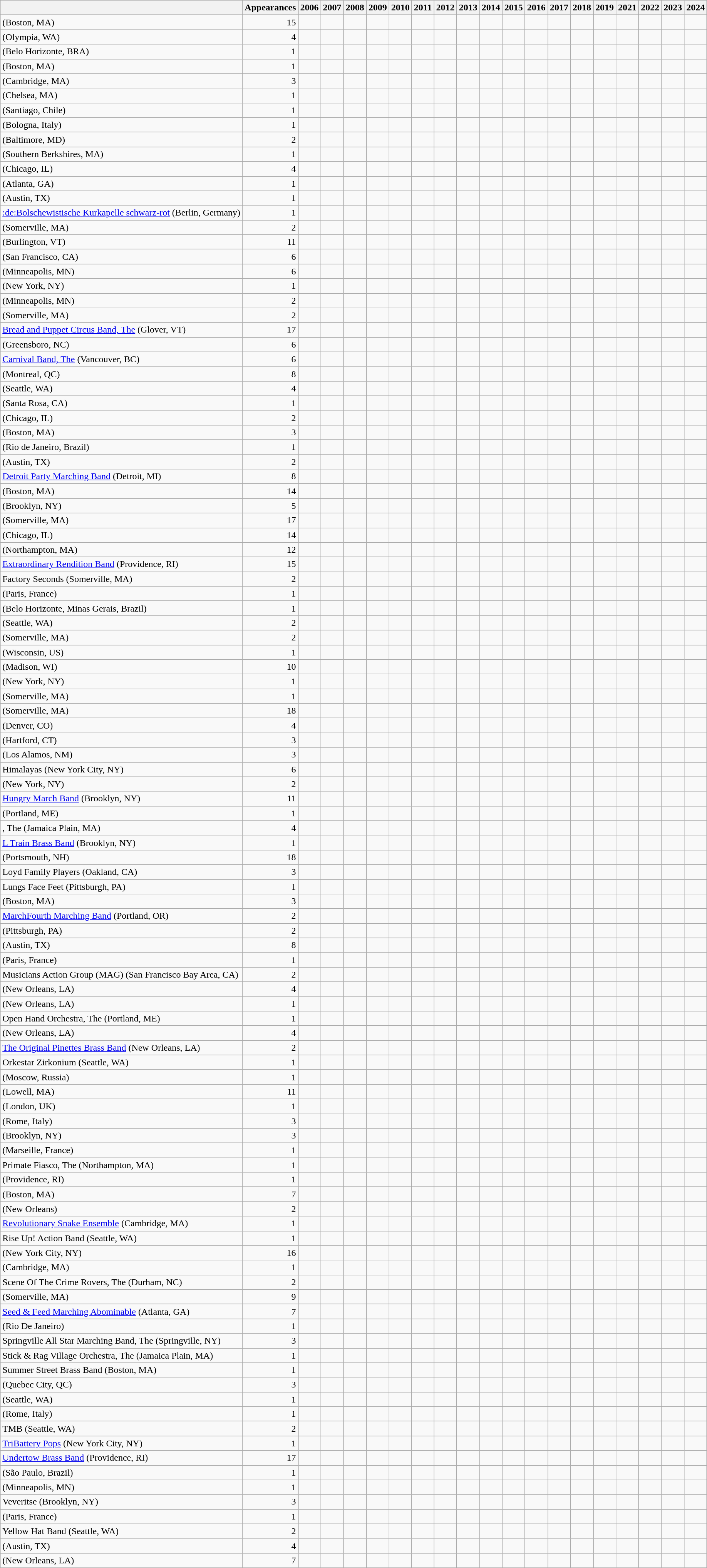<table class="wikitable sortable" style="text-align: left;">
<tr>
<th></th>
<th align="right">Appearances</th>
<th>2006</th>
<th>2007</th>
<th>2008</th>
<th>2009</th>
<th>2010</th>
<th>2011</th>
<th>2012</th>
<th>2013</th>
<th>2014</th>
<th>2015</th>
<th>2016</th>
<th>2017</th>
<th>2018</th>
<th>2019</th>
<th>2021</th>
<th>2022</th>
<th>2023</th>
<th>2024</th>
</tr>
<tr>
<td> (Boston, MA)</td>
<td align="right">15</td>
<td></td>
<td></td>
<td></td>
<td></td>
<td></td>
<td></td>
<td></td>
<td></td>
<td></td>
<td></td>
<td></td>
<td></td>
<td></td>
<td></td>
<td></td>
<td></td>
<td></td>
<td></td>
</tr>
<tr>
<td> (Olympia, WA)</td>
<td align="right">4</td>
<td></td>
<td></td>
<td></td>
<td></td>
<td></td>
<td></td>
<td></td>
<td></td>
<td></td>
<td></td>
<td></td>
<td></td>
<td></td>
<td></td>
<td></td>
<td></td>
<td></td>
<td></td>
</tr>
<tr>
<td> (Belo Horizonte, BRA)</td>
<td align="right">1</td>
<td></td>
<td></td>
<td></td>
<td></td>
<td></td>
<td></td>
<td></td>
<td></td>
<td></td>
<td></td>
<td></td>
<td></td>
<td></td>
<td></td>
<td></td>
<td></td>
<td></td>
<td></td>
</tr>
<tr>
<td> (Boston, MA)</td>
<td align="right">1</td>
<td></td>
<td></td>
<td></td>
<td></td>
<td></td>
<td></td>
<td></td>
<td></td>
<td></td>
<td></td>
<td></td>
<td></td>
<td></td>
<td></td>
<td></td>
<td></td>
<td></td>
<td></td>
</tr>
<tr>
<td> (Cambridge, MA)</td>
<td align="right">3</td>
<td></td>
<td></td>
<td></td>
<td></td>
<td></td>
<td></td>
<td></td>
<td></td>
<td></td>
<td></td>
<td></td>
<td></td>
<td></td>
<td></td>
<td></td>
<td></td>
<td></td>
<td></td>
</tr>
<tr>
<td> (Chelsea, MA)</td>
<td align="right">1</td>
<td></td>
<td></td>
<td></td>
<td></td>
<td></td>
<td></td>
<td></td>
<td></td>
<td></td>
<td></td>
<td></td>
<td></td>
<td></td>
<td></td>
<td></td>
<td></td>
<td></td>
<td></td>
</tr>
<tr>
<td> (Santiago, Chile)</td>
<td align="right">1</td>
<td></td>
<td></td>
<td></td>
<td></td>
<td></td>
<td></td>
<td></td>
<td></td>
<td></td>
<td></td>
<td></td>
<td></td>
<td></td>
<td></td>
<td></td>
<td></td>
<td></td>
<td></td>
</tr>
<tr>
<td> (Bologna, Italy)</td>
<td align="right">1</td>
<td></td>
<td></td>
<td></td>
<td></td>
<td></td>
<td></td>
<td></td>
<td></td>
<td></td>
<td></td>
<td></td>
<td></td>
<td></td>
<td></td>
<td></td>
<td></td>
<td></td>
<td></td>
</tr>
<tr>
<td> (Baltimore, MD)</td>
<td align="right">2</td>
<td></td>
<td></td>
<td></td>
<td></td>
<td></td>
<td></td>
<td></td>
<td></td>
<td></td>
<td></td>
<td></td>
<td></td>
<td></td>
<td></td>
<td></td>
<td></td>
<td></td>
<td></td>
</tr>
<tr>
<td> (Southern Berkshires, MA)</td>
<td align="right">1</td>
<td></td>
<td></td>
<td></td>
<td></td>
<td></td>
<td></td>
<td></td>
<td></td>
<td></td>
<td></td>
<td></td>
<td></td>
<td></td>
<td></td>
<td></td>
<td></td>
<td></td>
<td></td>
</tr>
<tr>
<td> (Chicago, IL)</td>
<td align="right">4</td>
<td></td>
<td></td>
<td></td>
<td></td>
<td></td>
<td></td>
<td></td>
<td></td>
<td></td>
<td></td>
<td></td>
<td></td>
<td></td>
<td></td>
<td></td>
<td></td>
<td></td>
<td></td>
</tr>
<tr>
<td> (Atlanta, GA)</td>
<td align="right">1</td>
<td></td>
<td></td>
<td></td>
<td></td>
<td></td>
<td></td>
<td></td>
<td></td>
<td></td>
<td></td>
<td></td>
<td></td>
<td></td>
<td></td>
<td></td>
<td></td>
<td></td>
<td></td>
</tr>
<tr>
<td> (Austin, TX)</td>
<td align="right">1</td>
<td></td>
<td></td>
<td></td>
<td></td>
<td></td>
<td></td>
<td></td>
<td></td>
<td></td>
<td></td>
<td></td>
<td></td>
<td></td>
<td></td>
<td></td>
<td></td>
<td></td>
<td></td>
</tr>
<tr>
<td><a href='#'>:de:Bolschewistische Kurkapelle schwarz-rot</a> (Berlin, Germany)</td>
<td align="right">1</td>
<td></td>
<td></td>
<td></td>
<td></td>
<td></td>
<td></td>
<td></td>
<td></td>
<td></td>
<td></td>
<td></td>
<td></td>
<td></td>
<td></td>
<td></td>
<td></td>
<td></td>
<td></td>
</tr>
<tr>
<td> (Somerville, MA)</td>
<td align="right">2</td>
<td></td>
<td></td>
<td></td>
<td></td>
<td></td>
<td></td>
<td></td>
<td></td>
<td></td>
<td></td>
<td></td>
<td></td>
<td></td>
<td></td>
<td></td>
<td></td>
<td></td>
<td></td>
</tr>
<tr>
<td> (Burlington, VT)</td>
<td align="right">11</td>
<td></td>
<td></td>
<td></td>
<td></td>
<td></td>
<td></td>
<td></td>
<td></td>
<td></td>
<td></td>
<td></td>
<td></td>
<td></td>
<td></td>
<td></td>
<td></td>
<td></td>
<td></td>
</tr>
<tr>
<td> (San Francisco, CA)</td>
<td align="right">6</td>
<td></td>
<td></td>
<td></td>
<td></td>
<td></td>
<td></td>
<td></td>
<td></td>
<td></td>
<td></td>
<td></td>
<td></td>
<td></td>
<td></td>
<td></td>
<td></td>
<td></td>
<td></td>
</tr>
<tr>
<td> (Minneapolis, MN)</td>
<td align="right">6</td>
<td></td>
<td></td>
<td></td>
<td></td>
<td></td>
<td></td>
<td></td>
<td></td>
<td></td>
<td></td>
<td></td>
<td></td>
<td></td>
<td></td>
<td></td>
<td></td>
<td></td>
<td></td>
</tr>
<tr>
<td> (New York, NY)</td>
<td align="right">1</td>
<td></td>
<td></td>
<td></td>
<td></td>
<td></td>
<td></td>
<td></td>
<td></td>
<td></td>
<td></td>
<td></td>
<td></td>
<td></td>
<td></td>
<td></td>
<td></td>
<td></td>
<td></td>
</tr>
<tr>
<td> (Minneapolis, MN)</td>
<td align="right">2</td>
<td></td>
<td></td>
<td></td>
<td></td>
<td></td>
<td></td>
<td></td>
<td></td>
<td></td>
<td></td>
<td></td>
<td></td>
<td></td>
<td></td>
<td></td>
<td></td>
<td></td>
<td></td>
</tr>
<tr>
<td> (Somerville, MA)</td>
<td align="right">2</td>
<td></td>
<td></td>
<td></td>
<td></td>
<td></td>
<td></td>
<td></td>
<td></td>
<td></td>
<td></td>
<td></td>
<td></td>
<td></td>
<td></td>
<td></td>
<td></td>
<td></td>
<td></td>
</tr>
<tr>
<td><a href='#'>Bread and Puppet Circus Band, The</a> (Glover, VT)</td>
<td align="right">17</td>
<td></td>
<td></td>
<td></td>
<td></td>
<td></td>
<td></td>
<td></td>
<td></td>
<td></td>
<td></td>
<td></td>
<td></td>
<td></td>
<td></td>
<td></td>
<td></td>
<td></td>
<td></td>
</tr>
<tr>
<td> (Greensboro, NC)</td>
<td align="right">6</td>
<td></td>
<td></td>
<td></td>
<td></td>
<td></td>
<td></td>
<td></td>
<td></td>
<td></td>
<td></td>
<td></td>
<td></td>
<td></td>
<td></td>
<td></td>
<td></td>
<td></td>
<td></td>
</tr>
<tr>
<td><a href='#'>Carnival Band, The</a> (Vancouver, BC)</td>
<td align="right">6</td>
<td></td>
<td></td>
<td></td>
<td></td>
<td></td>
<td></td>
<td></td>
<td></td>
<td></td>
<td></td>
<td></td>
<td></td>
<td></td>
<td></td>
<td></td>
<td></td>
<td></td>
<td></td>
</tr>
<tr>
<td> (Montreal, QC)</td>
<td align="right">8</td>
<td></td>
<td></td>
<td></td>
<td></td>
<td></td>
<td></td>
<td></td>
<td></td>
<td></td>
<td></td>
<td></td>
<td></td>
<td></td>
<td></td>
<td></td>
<td></td>
<td></td>
<td></td>
</tr>
<tr>
<td> (Seattle, WA)</td>
<td align="right">4</td>
<td></td>
<td></td>
<td></td>
<td></td>
<td></td>
<td></td>
<td></td>
<td></td>
<td></td>
<td></td>
<td></td>
<td></td>
<td></td>
<td></td>
<td></td>
<td></td>
<td></td>
<td></td>
</tr>
<tr>
<td> (Santa Rosa, CA)</td>
<td align="right">1</td>
<td></td>
<td></td>
<td></td>
<td></td>
<td></td>
<td></td>
<td></td>
<td></td>
<td></td>
<td></td>
<td></td>
<td></td>
<td></td>
<td></td>
<td></td>
<td></td>
<td></td>
<td></td>
</tr>
<tr>
<td> (Chicago, IL)</td>
<td align="right">2</td>
<td></td>
<td></td>
<td></td>
<td></td>
<td></td>
<td></td>
<td></td>
<td></td>
<td></td>
<td></td>
<td></td>
<td></td>
<td></td>
<td></td>
<td></td>
<td></td>
<td></td>
<td></td>
</tr>
<tr>
<td> (Boston, MA)</td>
<td align="right">3</td>
<td></td>
<td></td>
<td></td>
<td></td>
<td></td>
<td></td>
<td></td>
<td></td>
<td></td>
<td></td>
<td></td>
<td></td>
<td></td>
<td></td>
<td></td>
<td></td>
<td></td>
<td></td>
</tr>
<tr>
<td> (Rio de Janeiro, Brazil)</td>
<td align="right">1</td>
<td></td>
<td></td>
<td></td>
<td></td>
<td></td>
<td></td>
<td></td>
<td></td>
<td></td>
<td></td>
<td></td>
<td></td>
<td></td>
<td></td>
<td></td>
<td></td>
<td></td>
<td></td>
</tr>
<tr>
<td> (Austin, TX)</td>
<td align="right">2</td>
<td></td>
<td></td>
<td></td>
<td></td>
<td></td>
<td></td>
<td></td>
<td></td>
<td></td>
<td></td>
<td></td>
<td></td>
<td></td>
<td></td>
<td></td>
<td></td>
<td></td>
<td></td>
</tr>
<tr>
<td><a href='#'>Detroit Party Marching Band</a> (Detroit, MI)</td>
<td align="right">8</td>
<td></td>
<td></td>
<td></td>
<td></td>
<td></td>
<td></td>
<td></td>
<td></td>
<td></td>
<td></td>
<td></td>
<td></td>
<td></td>
<td></td>
<td></td>
<td></td>
<td></td>
<td></td>
</tr>
<tr>
<td> (Boston, MA)</td>
<td align="right">14</td>
<td></td>
<td></td>
<td></td>
<td></td>
<td></td>
<td></td>
<td></td>
<td></td>
<td></td>
<td></td>
<td></td>
<td></td>
<td></td>
<td></td>
<td></td>
<td></td>
<td></td>
<td></td>
</tr>
<tr>
<td> (Brooklyn, NY)</td>
<td align="right">5</td>
<td></td>
<td></td>
<td></td>
<td></td>
<td></td>
<td></td>
<td></td>
<td></td>
<td></td>
<td></td>
<td></td>
<td></td>
<td></td>
<td></td>
<td></td>
<td></td>
<td></td>
<td></td>
</tr>
<tr>
<td> (Somerville, MA)</td>
<td align="right">17</td>
<td></td>
<td></td>
<td></td>
<td></td>
<td></td>
<td></td>
<td></td>
<td></td>
<td></td>
<td></td>
<td></td>
<td></td>
<td></td>
<td></td>
<td></td>
<td></td>
<td></td>
<td></td>
</tr>
<tr>
<td> (Chicago, IL)</td>
<td align="right">14</td>
<td></td>
<td></td>
<td></td>
<td></td>
<td></td>
<td></td>
<td></td>
<td></td>
<td></td>
<td></td>
<td></td>
<td></td>
<td></td>
<td></td>
<td></td>
<td></td>
<td></td>
<td></td>
</tr>
<tr>
<td> (Northampton, MA)</td>
<td align="right">12</td>
<td></td>
<td></td>
<td></td>
<td></td>
<td></td>
<td></td>
<td></td>
<td></td>
<td></td>
<td></td>
<td></td>
<td></td>
<td></td>
<td></td>
<td></td>
<td></td>
<td></td>
<td></td>
</tr>
<tr>
<td><a href='#'>Extraordinary Rendition Band</a> (Providence, RI)</td>
<td align="right">15</td>
<td></td>
<td></td>
<td></td>
<td></td>
<td></td>
<td></td>
<td></td>
<td></td>
<td></td>
<td></td>
<td></td>
<td></td>
<td></td>
<td></td>
<td></td>
<td></td>
<td></td>
<td></td>
</tr>
<tr>
<td>Factory Seconds (Somerville, MA)</td>
<td align="right">2</td>
<td></td>
<td></td>
<td></td>
<td></td>
<td></td>
<td></td>
<td></td>
<td></td>
<td></td>
<td></td>
<td></td>
<td></td>
<td></td>
<td></td>
<td></td>
<td></td>
<td></td>
<td></td>
</tr>
<tr>
<td> (Paris, France)</td>
<td align="right">1</td>
<td></td>
<td></td>
<td></td>
<td></td>
<td></td>
<td></td>
<td></td>
<td></td>
<td></td>
<td></td>
<td></td>
<td></td>
<td></td>
<td></td>
<td></td>
<td></td>
<td></td>
<td></td>
</tr>
<tr>
<td> (Belo Horizonte, Minas Gerais, Brazil)</td>
<td align="right">1</td>
<td></td>
<td></td>
<td></td>
<td></td>
<td></td>
<td></td>
<td></td>
<td></td>
<td></td>
<td></td>
<td></td>
<td></td>
<td></td>
<td></td>
<td></td>
<td></td>
<td></td>
<td></td>
</tr>
<tr>
<td> (Seattle, WA)</td>
<td align="right">2</td>
<td></td>
<td></td>
<td></td>
<td></td>
<td></td>
<td></td>
<td></td>
<td></td>
<td></td>
<td></td>
<td></td>
<td></td>
<td></td>
<td></td>
<td></td>
<td></td>
<td></td>
<td></td>
</tr>
<tr>
<td> (Somerville, MA)</td>
<td align="right">2</td>
<td></td>
<td></td>
<td></td>
<td></td>
<td></td>
<td></td>
<td></td>
<td></td>
<td></td>
<td></td>
<td></td>
<td></td>
<td></td>
<td></td>
<td></td>
<td></td>
<td></td>
<td></td>
</tr>
<tr>
<td> (Wisconsin, US)</td>
<td align="right">1</td>
<td></td>
<td></td>
<td></td>
<td></td>
<td></td>
<td></td>
<td></td>
<td></td>
<td></td>
<td></td>
<td></td>
<td></td>
<td></td>
<td></td>
<td></td>
<td></td>
<td></td>
<td></td>
</tr>
<tr>
<td> (Madison, WI)</td>
<td align="right">10</td>
<td></td>
<td></td>
<td></td>
<td></td>
<td></td>
<td></td>
<td></td>
<td></td>
<td></td>
<td></td>
<td></td>
<td></td>
<td></td>
<td></td>
<td></td>
<td></td>
<td></td>
<td></td>
</tr>
<tr>
<td> (New York, NY)</td>
<td align="right">1</td>
<td></td>
<td></td>
<td></td>
<td></td>
<td></td>
<td></td>
<td></td>
<td></td>
<td></td>
<td></td>
<td></td>
<td></td>
<td></td>
<td></td>
<td></td>
<td></td>
<td></td>
<td></td>
</tr>
<tr>
<td> (Somerville, MA)</td>
<td align="right">1</td>
<td></td>
<td></td>
<td></td>
<td></td>
<td></td>
<td></td>
<td></td>
<td></td>
<td></td>
<td></td>
<td></td>
<td></td>
<td></td>
<td></td>
<td></td>
<td></td>
<td></td>
<td></td>
</tr>
<tr>
<td> (Somerville, MA)</td>
<td align="right">18</td>
<td></td>
<td></td>
<td></td>
<td></td>
<td></td>
<td></td>
<td></td>
<td></td>
<td></td>
<td></td>
<td></td>
<td></td>
<td></td>
<td></td>
<td></td>
<td></td>
<td></td>
<td></td>
</tr>
<tr>
<td> (Denver, CO)</td>
<td align="right">4</td>
<td></td>
<td></td>
<td></td>
<td></td>
<td></td>
<td></td>
<td></td>
<td></td>
<td></td>
<td></td>
<td></td>
<td></td>
<td></td>
<td></td>
<td></td>
<td></td>
<td></td>
<td></td>
</tr>
<tr>
<td> (Hartford, CT)</td>
<td align="right">3</td>
<td></td>
<td></td>
<td></td>
<td></td>
<td></td>
<td></td>
<td></td>
<td></td>
<td></td>
<td></td>
<td></td>
<td></td>
<td></td>
<td></td>
<td></td>
<td></td>
<td></td>
<td></td>
</tr>
<tr>
<td> (Los Alamos, NM)</td>
<td align="right">3</td>
<td></td>
<td></td>
<td></td>
<td></td>
<td></td>
<td></td>
<td></td>
<td></td>
<td></td>
<td></td>
<td></td>
<td></td>
<td></td>
<td></td>
<td></td>
<td></td>
<td></td>
<td></td>
</tr>
<tr>
<td>Himalayas (New York City, NY)</td>
<td align="right">6</td>
<td></td>
<td></td>
<td></td>
<td></td>
<td></td>
<td></td>
<td></td>
<td></td>
<td></td>
<td></td>
<td></td>
<td></td>
<td></td>
<td></td>
<td></td>
<td></td>
<td></td>
<td></td>
</tr>
<tr>
<td> (New York, NY)</td>
<td align="right">2</td>
<td></td>
<td></td>
<td></td>
<td></td>
<td></td>
<td></td>
<td></td>
<td></td>
<td></td>
<td></td>
<td></td>
<td></td>
<td></td>
<td></td>
<td></td>
<td></td>
<td></td>
<td></td>
</tr>
<tr>
<td><a href='#'>Hungry March Band</a> (Brooklyn, NY)</td>
<td align="right">11</td>
<td></td>
<td></td>
<td></td>
<td></td>
<td></td>
<td></td>
<td></td>
<td></td>
<td></td>
<td></td>
<td></td>
<td></td>
<td></td>
<td></td>
<td></td>
<td></td>
<td></td>
<td></td>
</tr>
<tr>
<td> (Portland, ME)</td>
<td align="right">1</td>
<td></td>
<td></td>
<td></td>
<td></td>
<td></td>
<td></td>
<td></td>
<td></td>
<td></td>
<td></td>
<td></td>
<td></td>
<td></td>
<td></td>
<td></td>
<td></td>
<td></td>
<td></td>
</tr>
<tr>
<td>, The (Jamaica Plain, MA)</td>
<td align="right">4</td>
<td></td>
<td></td>
<td></td>
<td></td>
<td></td>
<td></td>
<td></td>
<td></td>
<td></td>
<td></td>
<td></td>
<td></td>
<td></td>
<td></td>
<td></td>
<td></td>
<td></td>
<td></td>
</tr>
<tr>
<td><a href='#'>L Train Brass Band</a> (Brooklyn, NY)</td>
<td align="right">1</td>
<td></td>
<td></td>
<td></td>
<td></td>
<td></td>
<td></td>
<td></td>
<td></td>
<td></td>
<td></td>
<td></td>
<td></td>
<td></td>
<td></td>
<td></td>
<td></td>
<td></td>
<td></td>
</tr>
<tr>
<td> (Portsmouth, NH)</td>
<td align="right">18</td>
<td></td>
<td></td>
<td></td>
<td></td>
<td></td>
<td></td>
<td></td>
<td></td>
<td></td>
<td></td>
<td></td>
<td></td>
<td></td>
<td></td>
<td></td>
<td></td>
<td></td>
<td></td>
</tr>
<tr>
<td>Loyd Family Players (Oakland, CA)</td>
<td align="right">3</td>
<td></td>
<td></td>
<td></td>
<td></td>
<td></td>
<td></td>
<td></td>
<td></td>
<td></td>
<td></td>
<td></td>
<td></td>
<td></td>
<td></td>
<td></td>
<td></td>
<td></td>
<td></td>
</tr>
<tr>
<td>Lungs Face Feet (Pittsburgh, PA)</td>
<td align="right">1</td>
<td></td>
<td></td>
<td></td>
<td></td>
<td></td>
<td></td>
<td></td>
<td></td>
<td></td>
<td></td>
<td></td>
<td></td>
<td></td>
<td></td>
<td></td>
<td></td>
<td></td>
<td></td>
</tr>
<tr>
<td> (Boston, MA)</td>
<td align="right">3</td>
<td></td>
<td></td>
<td></td>
<td></td>
<td></td>
<td></td>
<td></td>
<td></td>
<td></td>
<td></td>
<td></td>
<td></td>
<td></td>
<td></td>
<td></td>
<td></td>
<td></td>
<td></td>
</tr>
<tr>
<td><a href='#'>MarchFourth Marching Band</a> (Portland, OR)</td>
<td align="right">2</td>
<td></td>
<td></td>
<td></td>
<td></td>
<td></td>
<td></td>
<td></td>
<td></td>
<td></td>
<td></td>
<td></td>
<td></td>
<td></td>
<td></td>
<td></td>
<td></td>
<td></td>
<td></td>
</tr>
<tr>
<td> (Pittsburgh, PA)</td>
<td align="right">2</td>
<td></td>
<td></td>
<td></td>
<td></td>
<td></td>
<td></td>
<td></td>
<td></td>
<td></td>
<td></td>
<td></td>
<td></td>
<td></td>
<td></td>
<td></td>
<td></td>
<td></td>
<td></td>
</tr>
<tr>
<td> (Austin, TX)</td>
<td align="right">8</td>
<td></td>
<td></td>
<td></td>
<td></td>
<td></td>
<td></td>
<td></td>
<td></td>
<td></td>
<td></td>
<td></td>
<td></td>
<td></td>
<td></td>
<td></td>
<td></td>
<td></td>
<td></td>
</tr>
<tr>
<td> (Paris, France)</td>
<td align="right">1</td>
<td></td>
<td></td>
<td></td>
<td></td>
<td></td>
<td></td>
<td></td>
<td></td>
<td></td>
<td></td>
<td></td>
<td></td>
<td></td>
<td></td>
<td></td>
<td></td>
<td></td>
<td></td>
</tr>
<tr>
<td>Musicians Action Group (MAG) (San Francisco Bay Area, CA)</td>
<td align="right">2</td>
<td></td>
<td></td>
<td></td>
<td></td>
<td></td>
<td></td>
<td></td>
<td></td>
<td></td>
<td></td>
<td></td>
<td></td>
<td></td>
<td></td>
<td></td>
<td></td>
<td></td>
<td></td>
</tr>
<tr>
<td> (New Orleans, LA)</td>
<td align="right">4</td>
<td></td>
<td></td>
<td></td>
<td></td>
<td></td>
<td></td>
<td></td>
<td></td>
<td></td>
<td></td>
<td></td>
<td></td>
<td></td>
<td></td>
<td></td>
<td></td>
<td></td>
<td></td>
</tr>
<tr>
<td> (New Orleans, LA)</td>
<td align="right">1</td>
<td></td>
<td></td>
<td></td>
<td></td>
<td></td>
<td></td>
<td></td>
<td></td>
<td></td>
<td></td>
<td></td>
<td></td>
<td></td>
<td></td>
<td></td>
<td></td>
<td></td>
<td></td>
</tr>
<tr>
<td>Open Hand Orchestra, The (Portland, ME)</td>
<td align="right">1</td>
<td></td>
<td></td>
<td></td>
<td></td>
<td></td>
<td></td>
<td></td>
<td></td>
<td></td>
<td></td>
<td></td>
<td></td>
<td></td>
<td></td>
<td></td>
<td></td>
<td></td>
<td></td>
</tr>
<tr>
<td> (New Orleans, LA)</td>
<td align="right">4</td>
<td></td>
<td></td>
<td></td>
<td></td>
<td></td>
<td></td>
<td></td>
<td></td>
<td></td>
<td></td>
<td></td>
<td></td>
<td></td>
<td></td>
<td></td>
<td></td>
<td></td>
<td></td>
</tr>
<tr>
<td><a href='#'>The Original Pinettes Brass Band</a> (New Orleans, LA)</td>
<td align="right">2</td>
<td></td>
<td></td>
<td></td>
<td></td>
<td></td>
<td></td>
<td></td>
<td></td>
<td></td>
<td></td>
<td></td>
<td></td>
<td></td>
<td></td>
<td></td>
<td></td>
<td></td>
<td></td>
</tr>
<tr>
<td>Orkestar Zirkonium (Seattle, WA)</td>
<td align="right">1</td>
<td></td>
<td></td>
<td></td>
<td></td>
<td></td>
<td></td>
<td></td>
<td></td>
<td></td>
<td></td>
<td></td>
<td></td>
<td></td>
<td></td>
<td></td>
<td></td>
<td></td>
<td></td>
</tr>
<tr>
<td> (Moscow, Russia)</td>
<td align="right">1</td>
<td></td>
<td></td>
<td></td>
<td></td>
<td></td>
<td></td>
<td></td>
<td></td>
<td></td>
<td></td>
<td></td>
<td></td>
<td></td>
<td></td>
<td></td>
<td></td>
<td></td>
<td></td>
</tr>
<tr>
<td> (Lowell, MA)</td>
<td align="right">11</td>
<td></td>
<td></td>
<td></td>
<td></td>
<td></td>
<td></td>
<td></td>
<td></td>
<td></td>
<td></td>
<td></td>
<td></td>
<td></td>
<td></td>
<td></td>
<td></td>
<td></td>
<td></td>
</tr>
<tr>
<td> (London, UK)</td>
<td align="right">1</td>
<td></td>
<td></td>
<td></td>
<td></td>
<td></td>
<td></td>
<td></td>
<td></td>
<td></td>
<td></td>
<td></td>
<td></td>
<td></td>
<td></td>
<td></td>
<td></td>
<td></td>
<td></td>
</tr>
<tr>
<td> (Rome, Italy)</td>
<td align="right">3</td>
<td></td>
<td></td>
<td></td>
<td></td>
<td></td>
<td></td>
<td></td>
<td></td>
<td></td>
<td></td>
<td></td>
<td></td>
<td></td>
<td></td>
<td></td>
<td></td>
<td></td>
<td></td>
</tr>
<tr>
<td> (Brooklyn, NY)</td>
<td align="right">3</td>
<td></td>
<td></td>
<td></td>
<td></td>
<td></td>
<td></td>
<td></td>
<td></td>
<td></td>
<td></td>
<td></td>
<td></td>
<td></td>
<td></td>
<td></td>
<td></td>
<td></td>
<td></td>
</tr>
<tr>
<td> (Marseille, France)</td>
<td align="right">1</td>
<td></td>
<td></td>
<td></td>
<td></td>
<td></td>
<td></td>
<td></td>
<td></td>
<td></td>
<td></td>
<td></td>
<td></td>
<td></td>
<td></td>
<td></td>
<td></td>
<td></td>
<td></td>
</tr>
<tr>
<td>Primate Fiasco, The (Northampton, MA)</td>
<td align="right">1</td>
<td></td>
<td></td>
<td></td>
<td></td>
<td></td>
<td></td>
<td></td>
<td></td>
<td></td>
<td></td>
<td></td>
<td></td>
<td></td>
<td></td>
<td></td>
<td></td>
<td></td>
<td></td>
</tr>
<tr>
<td> (Providence, RI)</td>
<td align="right">1</td>
<td></td>
<td></td>
<td></td>
<td></td>
<td></td>
<td></td>
<td></td>
<td></td>
<td></td>
<td></td>
<td></td>
<td></td>
<td></td>
<td></td>
<td></td>
<td></td>
<td></td>
<td></td>
</tr>
<tr>
<td> (Boston, MA)</td>
<td align="right">7</td>
<td></td>
<td></td>
<td></td>
<td></td>
<td></td>
<td></td>
<td></td>
<td></td>
<td></td>
<td></td>
<td></td>
<td></td>
<td></td>
<td></td>
<td></td>
<td></td>
<td></td>
<td></td>
</tr>
<tr>
<td> (New Orleans)</td>
<td align="right">2</td>
<td></td>
<td></td>
<td></td>
<td></td>
<td></td>
<td></td>
<td></td>
<td></td>
<td></td>
<td></td>
<td></td>
<td></td>
<td></td>
<td></td>
<td></td>
<td></td>
<td></td>
<td></td>
</tr>
<tr>
<td><a href='#'>Revolutionary Snake Ensemble</a> (Cambridge, MA)</td>
<td align="right">1</td>
<td></td>
<td></td>
<td></td>
<td></td>
<td></td>
<td></td>
<td></td>
<td></td>
<td></td>
<td></td>
<td></td>
<td></td>
<td></td>
<td></td>
<td></td>
<td></td>
<td></td>
<td></td>
</tr>
<tr>
<td>Rise Up! Action Band (Seattle, WA)</td>
<td align="right">1</td>
<td></td>
<td></td>
<td></td>
<td></td>
<td></td>
<td></td>
<td></td>
<td></td>
<td></td>
<td></td>
<td></td>
<td></td>
<td></td>
<td></td>
<td></td>
<td></td>
<td></td>
<td></td>
</tr>
<tr>
<td> (New York City, NY)</td>
<td align="right">16</td>
<td></td>
<td></td>
<td></td>
<td></td>
<td></td>
<td></td>
<td></td>
<td></td>
<td></td>
<td></td>
<td></td>
<td></td>
<td></td>
<td></td>
<td></td>
<td></td>
<td></td>
<td></td>
</tr>
<tr>
<td> (Cambridge, MA)</td>
<td align="right">1</td>
<td></td>
<td></td>
<td></td>
<td></td>
<td></td>
<td></td>
<td></td>
<td></td>
<td></td>
<td></td>
<td></td>
<td></td>
<td></td>
<td></td>
<td></td>
<td></td>
<td></td>
<td></td>
</tr>
<tr>
<td>Scene Of The Crime Rovers, The (Durham, NC)</td>
<td align="right">2</td>
<td></td>
<td></td>
<td></td>
<td></td>
<td></td>
<td></td>
<td></td>
<td></td>
<td></td>
<td></td>
<td></td>
<td></td>
<td></td>
<td></td>
<td></td>
<td></td>
<td></td>
<td></td>
</tr>
<tr>
<td> (Somerville, MA)</td>
<td align="right">9</td>
<td></td>
<td></td>
<td></td>
<td></td>
<td></td>
<td></td>
<td></td>
<td></td>
<td></td>
<td></td>
<td></td>
<td></td>
<td></td>
<td></td>
<td></td>
<td></td>
<td></td>
<td></td>
</tr>
<tr>
<td><a href='#'>Seed & Feed Marching Abominable</a> (Atlanta, GA)</td>
<td align="right">7</td>
<td></td>
<td></td>
<td></td>
<td></td>
<td></td>
<td></td>
<td></td>
<td></td>
<td></td>
<td></td>
<td></td>
<td></td>
<td></td>
<td></td>
<td></td>
<td></td>
<td></td>
<td></td>
</tr>
<tr>
<td> (Rio De Janeiro)</td>
<td align="right">1</td>
<td></td>
<td></td>
<td></td>
<td></td>
<td></td>
<td></td>
<td></td>
<td></td>
<td></td>
<td></td>
<td></td>
<td></td>
<td></td>
<td></td>
<td></td>
<td></td>
<td></td>
<td></td>
</tr>
<tr>
<td>Springville All Star Marching Band, The (Springville, NY)</td>
<td align="right">3</td>
<td></td>
<td></td>
<td></td>
<td></td>
<td></td>
<td></td>
<td></td>
<td></td>
<td></td>
<td></td>
<td></td>
<td></td>
<td></td>
<td></td>
<td></td>
<td></td>
<td></td>
<td></td>
</tr>
<tr>
<td>Stick & Rag Village Orchestra, The (Jamaica Plain, MA)</td>
<td align="right">1</td>
<td></td>
<td></td>
<td></td>
<td></td>
<td></td>
<td></td>
<td></td>
<td></td>
<td></td>
<td></td>
<td></td>
<td></td>
<td></td>
<td></td>
<td></td>
<td></td>
<td></td>
<td></td>
</tr>
<tr>
<td>Summer Street Brass Band (Boston, MA)</td>
<td align="right">1</td>
<td></td>
<td></td>
<td></td>
<td></td>
<td></td>
<td></td>
<td></td>
<td></td>
<td></td>
<td></td>
<td></td>
<td></td>
<td></td>
<td></td>
<td></td>
<td></td>
<td></td>
<td></td>
</tr>
<tr>
<td> (Quebec City, QC)</td>
<td align="right">3</td>
<td></td>
<td></td>
<td></td>
<td></td>
<td></td>
<td></td>
<td></td>
<td></td>
<td></td>
<td></td>
<td></td>
<td></td>
<td></td>
<td></td>
<td></td>
<td></td>
<td></td>
<td></td>
</tr>
<tr>
<td> (Seattle, WA)</td>
<td align="right">1</td>
<td></td>
<td></td>
<td></td>
<td></td>
<td></td>
<td></td>
<td></td>
<td></td>
<td></td>
<td></td>
<td></td>
<td></td>
<td></td>
<td></td>
<td></td>
<td></td>
<td></td>
<td></td>
</tr>
<tr>
<td> (Rome, Italy)</td>
<td align="right">1</td>
<td></td>
<td></td>
<td></td>
<td></td>
<td></td>
<td></td>
<td></td>
<td></td>
<td></td>
<td></td>
<td></td>
<td></td>
<td></td>
<td></td>
<td></td>
<td></td>
<td></td>
<td></td>
</tr>
<tr>
<td>TMB (Seattle, WA)</td>
<td align="right">2</td>
<td></td>
<td></td>
<td></td>
<td></td>
<td></td>
<td></td>
<td></td>
<td></td>
<td></td>
<td></td>
<td></td>
<td></td>
<td></td>
<td></td>
<td></td>
<td></td>
<td></td>
<td></td>
</tr>
<tr>
<td><a href='#'>TriBattery Pops</a> (New York City, NY)</td>
<td align="right">1</td>
<td></td>
<td></td>
<td></td>
<td></td>
<td></td>
<td></td>
<td></td>
<td></td>
<td></td>
<td></td>
<td></td>
<td></td>
<td></td>
<td></td>
<td></td>
<td></td>
<td></td>
<td></td>
</tr>
<tr>
<td><a href='#'>Undertow Brass Band</a> (Providence, RI)</td>
<td align="right">17</td>
<td></td>
<td></td>
<td></td>
<td></td>
<td></td>
<td></td>
<td></td>
<td></td>
<td></td>
<td></td>
<td></td>
<td></td>
<td></td>
<td></td>
<td></td>
<td></td>
<td></td>
<td></td>
</tr>
<tr>
<td> (São Paulo, Brazil)</td>
<td align="right">1</td>
<td></td>
<td></td>
<td></td>
<td></td>
<td></td>
<td></td>
<td></td>
<td></td>
<td></td>
<td></td>
<td></td>
<td></td>
<td></td>
<td></td>
<td></td>
<td></td>
<td></td>
<td></td>
</tr>
<tr>
<td> (Minneapolis, MN)</td>
<td align="right">1</td>
<td></td>
<td></td>
<td></td>
<td></td>
<td></td>
<td></td>
<td></td>
<td></td>
<td></td>
<td></td>
<td></td>
<td></td>
<td></td>
<td></td>
<td></td>
<td></td>
<td></td>
<td></td>
</tr>
<tr>
<td>Veveritse (Brooklyn, NY)</td>
<td align="right">3</td>
<td></td>
<td></td>
<td></td>
<td></td>
<td></td>
<td></td>
<td></td>
<td></td>
<td></td>
<td></td>
<td></td>
<td></td>
<td></td>
<td></td>
<td></td>
<td></td>
<td></td>
<td></td>
</tr>
<tr>
<td> (Paris, France)</td>
<td align="right">1</td>
<td></td>
<td></td>
<td></td>
<td></td>
<td></td>
<td></td>
<td></td>
<td></td>
<td></td>
<td></td>
<td></td>
<td></td>
<td></td>
<td></td>
<td></td>
<td></td>
<td></td>
<td></td>
</tr>
<tr>
<td>Yellow Hat Band (Seattle, WA)</td>
<td align="right">2</td>
<td></td>
<td></td>
<td></td>
<td></td>
<td></td>
<td></td>
<td></td>
<td></td>
<td></td>
<td></td>
<td></td>
<td></td>
<td></td>
<td></td>
<td></td>
<td></td>
<td></td>
<td></td>
</tr>
<tr>
<td> (Austin, TX)</td>
<td align="right">4</td>
<td></td>
<td></td>
<td></td>
<td></td>
<td></td>
<td></td>
<td></td>
<td></td>
<td></td>
<td></td>
<td></td>
<td></td>
<td></td>
<td></td>
<td></td>
<td></td>
<td></td>
<td></td>
</tr>
<tr>
<td> (New Orleans, LA)</td>
<td align="right">7</td>
<td></td>
<td></td>
<td></td>
<td></td>
<td></td>
<td></td>
<td></td>
<td></td>
<td></td>
<td></td>
<td></td>
<td></td>
<td></td>
<td></td>
<td></td>
<td></td>
<td></td>
<td></td>
</tr>
</table>
